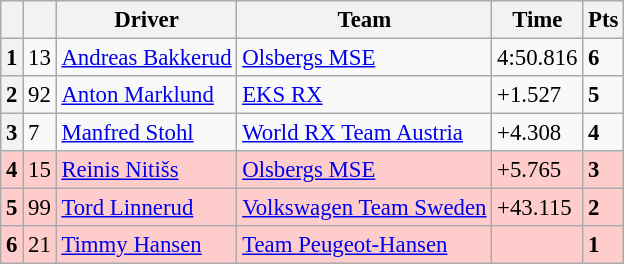<table class=wikitable style="font-size:95%">
<tr>
<th></th>
<th></th>
<th>Driver</th>
<th>Team</th>
<th>Time</th>
<th>Pts</th>
</tr>
<tr>
<th>1</th>
<td>13</td>
<td> <a href='#'>Andreas Bakkerud</a></td>
<td><a href='#'>Olsbergs MSE</a></td>
<td>4:50.816</td>
<td><strong>6</strong></td>
</tr>
<tr>
<th>2</th>
<td>92</td>
<td> <a href='#'>Anton Marklund</a></td>
<td><a href='#'>EKS RX</a></td>
<td>+1.527</td>
<td><strong>5</strong></td>
</tr>
<tr>
<th>3</th>
<td>7</td>
<td> <a href='#'>Manfred Stohl</a></td>
<td><a href='#'>World RX Team Austria</a></td>
<td>+4.308</td>
<td><strong>4</strong></td>
</tr>
<tr>
<th style="background:#ffcccc;">4</th>
<td style="background:#ffcccc;">15</td>
<td style="background:#ffcccc;"> <a href='#'>Reinis Nitišs</a></td>
<td style="background:#ffcccc;"><a href='#'>Olsbergs MSE</a></td>
<td style="background:#ffcccc;">+5.765</td>
<td style="background:#ffcccc;"><strong>3</strong></td>
</tr>
<tr>
<th style="background:#ffcccc;">5</th>
<td style="background:#ffcccc;">99</td>
<td style="background:#ffcccc;"> <a href='#'>Tord Linnerud</a></td>
<td style="background:#ffcccc;"><a href='#'>Volkswagen Team Sweden</a></td>
<td style="background:#ffcccc;">+43.115</td>
<td style="background:#ffcccc;"><strong>2</strong></td>
</tr>
<tr>
<th style="background:#ffcccc;">6</th>
<td style="background:#ffcccc;">21</td>
<td style="background:#ffcccc;"> <a href='#'>Timmy Hansen</a></td>
<td style="background:#ffcccc;"><a href='#'>Team Peugeot-Hansen</a></td>
<td style="background:#ffcccc;"></td>
<td style="background:#ffcccc;"><strong>1</strong></td>
</tr>
</table>
